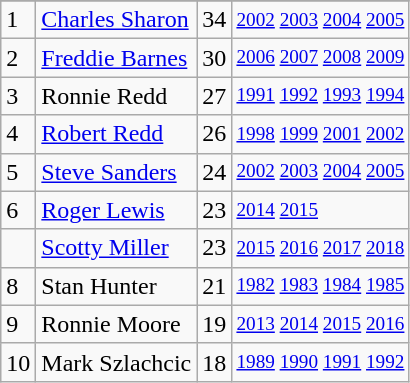<table class="wikitable">
<tr>
</tr>
<tr>
<td>1</td>
<td><a href='#'>Charles Sharon</a></td>
<td>34</td>
<td style="font-size:80%;"><a href='#'>2002</a> <a href='#'>2003</a> <a href='#'>2004</a> <a href='#'>2005</a></td>
</tr>
<tr>
<td>2</td>
<td><a href='#'>Freddie Barnes</a></td>
<td>30</td>
<td style="font-size:80%;"><a href='#'>2006</a> <a href='#'>2007</a> <a href='#'>2008</a> <a href='#'>2009</a></td>
</tr>
<tr>
<td>3</td>
<td>Ronnie Redd</td>
<td>27</td>
<td style="font-size:80%;"><a href='#'>1991</a> <a href='#'>1992</a> <a href='#'>1993</a> <a href='#'>1994</a></td>
</tr>
<tr>
<td>4</td>
<td><a href='#'>Robert Redd</a></td>
<td>26</td>
<td style="font-size:80%;"><a href='#'>1998</a> <a href='#'>1999</a> <a href='#'>2001</a> <a href='#'>2002</a></td>
</tr>
<tr>
<td>5</td>
<td><a href='#'>Steve Sanders</a></td>
<td>24</td>
<td style="font-size:80%;"><a href='#'>2002</a> <a href='#'>2003</a> <a href='#'>2004</a> <a href='#'>2005</a></td>
</tr>
<tr>
<td>6</td>
<td><a href='#'>Roger Lewis</a></td>
<td>23</td>
<td style="font-size:80%;"><a href='#'>2014</a> <a href='#'>2015</a></td>
</tr>
<tr>
<td></td>
<td><a href='#'>Scotty Miller</a></td>
<td>23</td>
<td style="font-size:80%;"><a href='#'>2015</a> <a href='#'>2016</a> <a href='#'>2017</a> <a href='#'>2018</a></td>
</tr>
<tr>
<td>8</td>
<td>Stan Hunter</td>
<td>21</td>
<td style="font-size:80%;"><a href='#'>1982</a> <a href='#'>1983</a> <a href='#'>1984</a> <a href='#'>1985</a></td>
</tr>
<tr>
<td>9</td>
<td>Ronnie Moore</td>
<td>19</td>
<td style="font-size:80%;"><a href='#'>2013</a> <a href='#'>2014</a> <a href='#'>2015</a> <a href='#'>2016</a></td>
</tr>
<tr>
<td>10</td>
<td>Mark Szlachcic</td>
<td>18</td>
<td style="font-size:80%;"><a href='#'>1989</a> <a href='#'>1990</a> <a href='#'>1991</a> <a href='#'>1992</a></td>
</tr>
</table>
